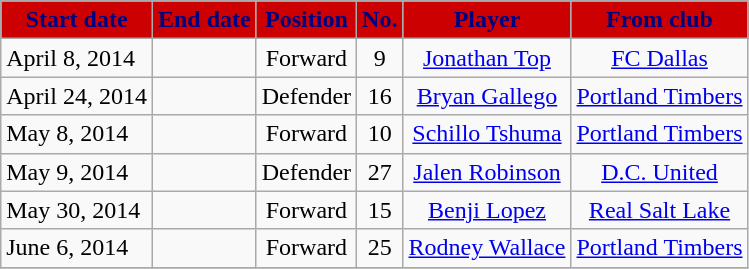<table class="wikitable sortable">
<tr>
<th style="background:#CC0000; color:#000080;"><strong>Start date</strong></th>
<th style="background:#CC0000; color:#000080;"><strong>End date</strong></th>
<th style="background:#CC0000; color:#000080;"><strong>Position</strong></th>
<th style="background:#CC0000; color:#000080;"><strong>No.</strong></th>
<th style="background:#CC0000; color:#000080;"><strong>Player</strong></th>
<th style="background:#CC0000; color:#000080;"><strong>From club</strong></th>
</tr>
<tr>
<td>April 8, 2014</td>
<td></td>
<td style="text-align:center;">Forward</td>
<td style="text-align:center;">9</td>
<td style="text-align:center;"> <a href='#'>Jonathan Top</a></td>
<td style="text-align:center;"> <a href='#'>FC Dallas</a></td>
</tr>
<tr>
<td>April 24, 2014</td>
<td></td>
<td style="text-align:center;">Defender</td>
<td style="text-align:center;">16</td>
<td style="text-align:center;"> <a href='#'>Bryan Gallego</a></td>
<td style="text-align:center;"> <a href='#'>Portland Timbers</a></td>
</tr>
<tr>
<td>May 8, 2014</td>
<td></td>
<td style="text-align:center;">Forward</td>
<td style="text-align:center;">10</td>
<td style="text-align:center;"> <a href='#'>Schillo Tshuma</a></td>
<td style="text-align:center;"> <a href='#'>Portland Timbers</a></td>
</tr>
<tr>
<td>May 9, 2014</td>
<td></td>
<td style="text-align:center;">Defender</td>
<td style="text-align:center;">27</td>
<td style="text-align:center;"> <a href='#'>Jalen Robinson</a></td>
<td style="text-align:center;"> <a href='#'>D.C. United</a></td>
</tr>
<tr>
<td>May 30, 2014</td>
<td></td>
<td style="text-align:center;">Forward</td>
<td style="text-align:center;">15</td>
<td style="text-align:center;"> <a href='#'>Benji Lopez</a></td>
<td style="text-align:center;"> <a href='#'>Real Salt Lake</a></td>
</tr>
<tr>
<td>June 6, 2014</td>
<td></td>
<td style="text-align:center;">Forward</td>
<td style="text-align:center;">25</td>
<td style="text-align:center;"> <a href='#'>Rodney Wallace</a></td>
<td style="text-align:center;"> <a href='#'>Portland Timbers</a></td>
</tr>
<tr>
</tr>
</table>
